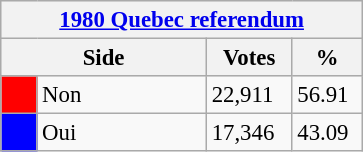<table class="wikitable" style="font-size: 95%; clear:both">
<tr style="background-color:#E9E9E9">
<th colspan=4><a href='#'>1980 Quebec referendum</a></th>
</tr>
<tr style="background-color:#E9E9E9">
<th colspan=2 style="width: 130px">Side</th>
<th style="width: 50px">Votes</th>
<th style="width: 40px">%</th>
</tr>
<tr>
<td bgcolor="red"></td>
<td>Non</td>
<td>22,911</td>
<td>56.91</td>
</tr>
<tr>
<td bgcolor="blue"></td>
<td>Oui</td>
<td>17,346</td>
<td>43.09</td>
</tr>
</table>
